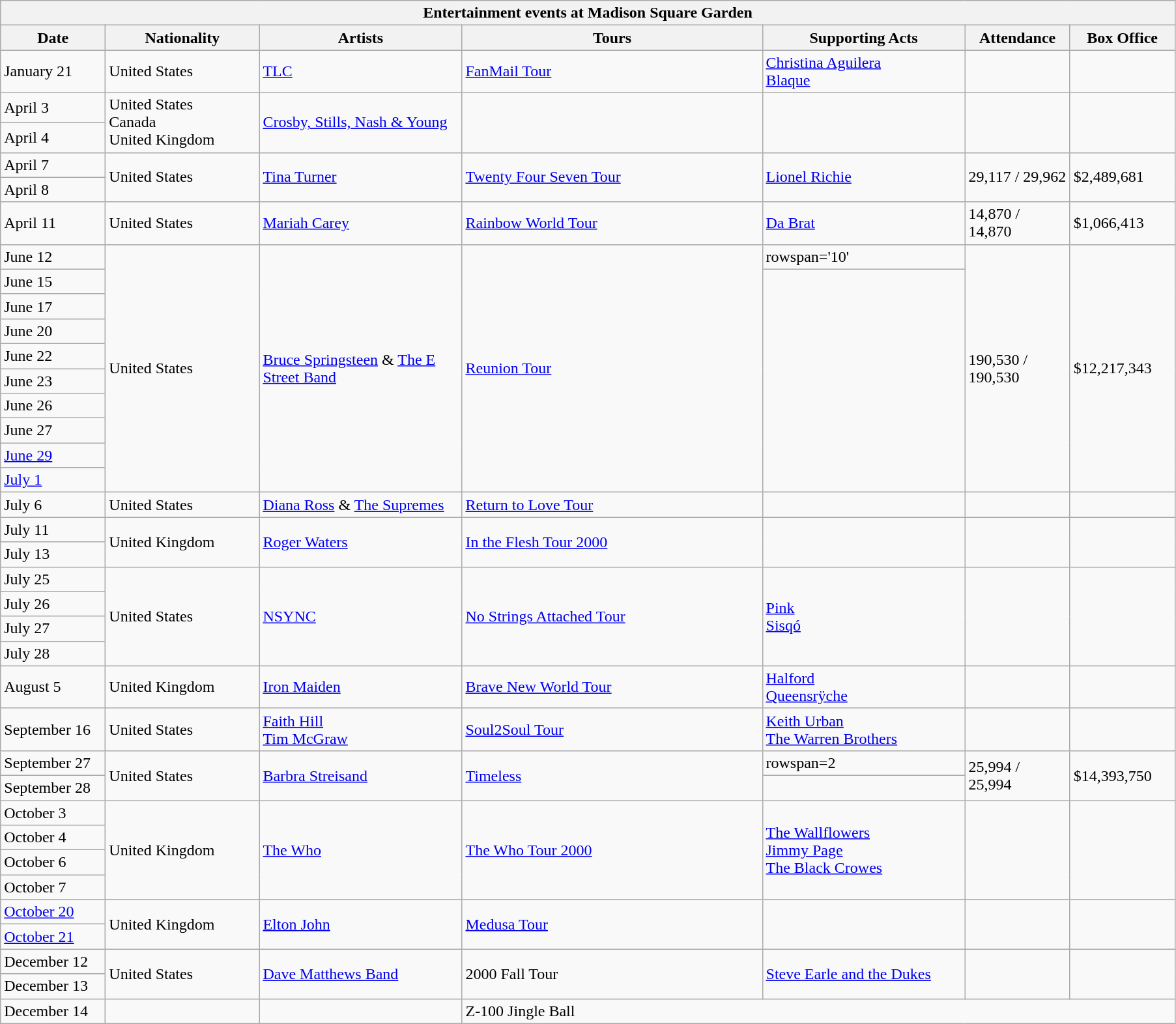<table class="wikitable">
<tr>
<th colspan="7">Entertainment events at Madison Square Garden</th>
</tr>
<tr>
<th width=100>Date</th>
<th width=150>Nationality</th>
<th width=200>Artists</th>
<th width=300>Tours</th>
<th width=200>Supporting Acts</th>
<th width=100>Attendance</th>
<th width=100>Box Office</th>
</tr>
<tr>
<td>January 21</td>
<td>United States</td>
<td><a href='#'>TLC</a></td>
<td><a href='#'>FanMail Tour</a></td>
<td><a href='#'>Christina Aguilera</a><br><a href='#'>Blaque</a></td>
<td></td>
<td></td>
</tr>
<tr>
<td>April 3</td>
<td rowspan=2>United States<br>Canada<br>United Kingdom</td>
<td rowspan=2><a href='#'>Crosby, Stills, Nash & Young</a></td>
<td rowspan=2></td>
<td rowspan=2></td>
<td rowspan=2></td>
<td rowspan=2></td>
</tr>
<tr>
<td>April 4</td>
</tr>
<tr>
<td>April 7</td>
<td rowspan=2>United States</td>
<td rowspan=2><a href='#'>Tina Turner</a></td>
<td rowspan=2><a href='#'>Twenty Four Seven Tour</a></td>
<td rowspan=2><a href='#'>Lionel Richie</a></td>
<td rowspan=2>29,117 / 29,962</td>
<td rowspan=2>$2,489,681</td>
</tr>
<tr>
<td>April 8</td>
</tr>
<tr>
<td>April 11</td>
<td>United States</td>
<td><a href='#'>Mariah Carey</a></td>
<td><a href='#'>Rainbow World Tour</a></td>
<td><a href='#'>Da Brat</a></td>
<td>14,870 / 14,870</td>
<td>$1,066,413</td>
</tr>
<tr>
<td>June 12</td>
<td rowspan='10'>United States</td>
<td rowspan='10'><a href='#'>Bruce Springsteen</a> & <a href='#'>The E Street Band</a></td>
<td rowspan='10'><a href='#'>Reunion Tour</a></td>
<td>rowspan='10'</td>
<td rowspan='10'>190,530 / 190,530</td>
<td rowspan='10'>$12,217,343</td>
</tr>
<tr>
<td>June 15</td>
</tr>
<tr>
<td>June 17</td>
</tr>
<tr>
<td>June 20</td>
</tr>
<tr>
<td>June 22</td>
</tr>
<tr>
<td>June 23</td>
</tr>
<tr>
<td>June 26</td>
</tr>
<tr>
<td>June 27</td>
</tr>
<tr>
<td><a href='#'>June 29</a></td>
</tr>
<tr>
<td><a href='#'>July 1</a></td>
</tr>
<tr>
<td>July 6</td>
<td>United States</td>
<td><a href='#'>Diana Ross</a> & <a href='#'>The Supremes</a></td>
<td><a href='#'>Return to Love Tour</a></td>
<td></td>
<td></td>
<td></td>
</tr>
<tr>
<td>July 11</td>
<td rowspan="2">United Kingdom</td>
<td rowspan="2"><a href='#'>Roger Waters</a></td>
<td rowspan="2"><a href='#'>In the Flesh Tour 2000</a></td>
<td rowspan="2"></td>
<td rowspan="2"></td>
</tr>
<tr>
<td>July 13</td>
</tr>
<tr>
<td>July 25</td>
<td rowspan=4>United States</td>
<td rowspan=4><a href='#'>NSYNC</a></td>
<td rowspan=4><a href='#'>No Strings Attached Tour</a></td>
<td rowspan=4><a href='#'>Pink</a><br><a href='#'>Sisqó</a></td>
<td rowspan=4></td>
<td rowspan=4></td>
</tr>
<tr>
<td>July 26</td>
</tr>
<tr>
<td>July 27</td>
</tr>
<tr>
<td>July 28</td>
</tr>
<tr>
<td>August 5</td>
<td>United Kingdom</td>
<td><a href='#'>Iron Maiden</a></td>
<td><a href='#'>Brave New World Tour</a></td>
<td><a href='#'>Halford</a><br><a href='#'>Queensrÿche</a></td>
<td></td>
<td></td>
</tr>
<tr>
<td>September 16</td>
<td>United States</td>
<td><a href='#'>Faith Hill</a><br><a href='#'>Tim McGraw</a></td>
<td><a href='#'>Soul2Soul Tour</a></td>
<td><a href='#'>Keith Urban</a><br><a href='#'>The Warren Brothers</a></td>
<td></td>
<td></td>
</tr>
<tr>
<td>September 27</td>
<td rowspan=2>United States</td>
<td rowspan=2><a href='#'>Barbra Streisand</a></td>
<td rowspan=2><a href='#'>Timeless</a></td>
<td>rowspan=2 </td>
<td rowspan=2>25,994 / 25,994</td>
<td rowspan=2>$14,393,750</td>
</tr>
<tr>
<td>September 28</td>
</tr>
<tr>
<td>October 3</td>
<td rowspan=4>United Kingdom</td>
<td rowspan=4><a href='#'>The Who</a></td>
<td rowspan=4><a href='#'>The Who Tour 2000</a></td>
<td rowspan=4><a href='#'>The Wallflowers</a><br><a href='#'>Jimmy Page</a><br><a href='#'>The Black Crowes</a></td>
<td rowspan=4></td>
<td rowspan=4></td>
</tr>
<tr>
<td>October 4</td>
</tr>
<tr>
<td>October 6</td>
</tr>
<tr>
<td>October 7</td>
</tr>
<tr>
<td><a href='#'>October 20</a></td>
<td rowspan=2>United Kingdom</td>
<td rowspan=2><a href='#'>Elton John</a></td>
<td rowspan=2><a href='#'>Medusa Tour</a></td>
<td rowspan=2></td>
<td rowspan=2></td>
<td rowspan=2></td>
</tr>
<tr>
<td><a href='#'>October 21</a></td>
</tr>
<tr>
<td>December 12</td>
<td rowspan=2>United States</td>
<td rowspan=2><a href='#'>Dave Matthews Band</a></td>
<td rowspan=2>2000 Fall Tour</td>
<td rowspan=2><a href='#'>Steve Earle and the Dukes</a></td>
<td rowspan=2></td>
<td rowspan=2></td>
</tr>
<tr>
<td>December 13</td>
</tr>
<tr>
<td>December 14</td>
<td></td>
<td></td>
<td colspan="4">Z-100 Jingle Ball</td>
</tr>
</table>
